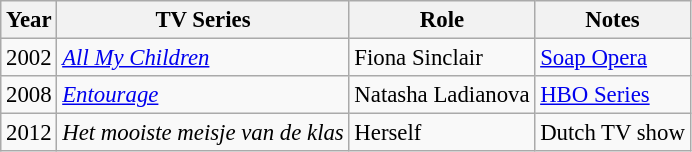<table class="wikitable" style="font-size: 95%;">
<tr>
<th>Year</th>
<th>TV Series</th>
<th>Role</th>
<th>Notes</th>
</tr>
<tr>
<td>2002</td>
<td><em><a href='#'>All My Children</a></em></td>
<td>Fiona Sinclair</td>
<td><a href='#'>Soap Opera</a></td>
</tr>
<tr>
<td>2008</td>
<td><em><a href='#'>Entourage</a></em></td>
<td>Natasha Ladianova</td>
<td><a href='#'>HBO Series</a></td>
</tr>
<tr>
<td>2012</td>
<td><em>Het mooiste meisje van de klas</em></td>
<td>Herself</td>
<td>Dutch TV show</td>
</tr>
</table>
